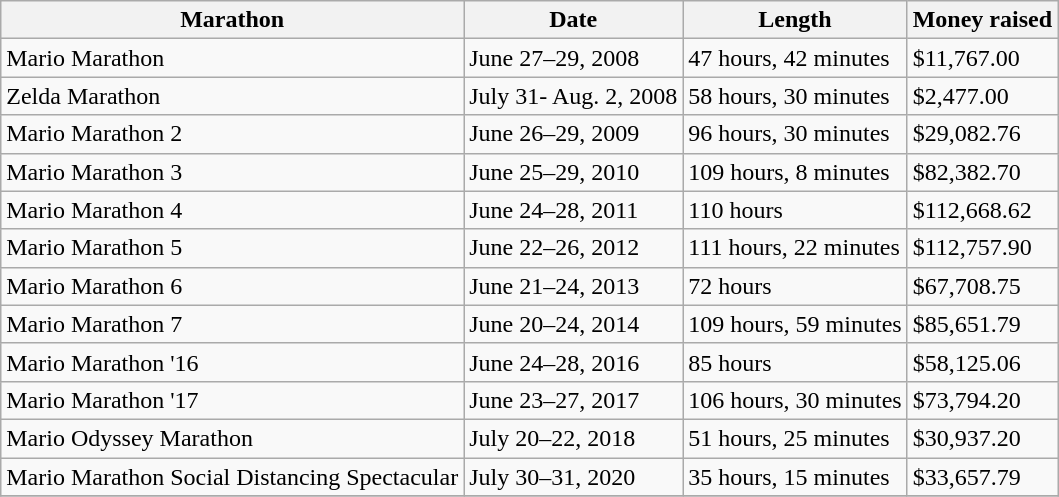<table class="wikitable">
<tr>
<th>Marathon</th>
<th>Date</th>
<th>Length</th>
<th>Money raised</th>
</tr>
<tr>
<td>Mario Marathon</td>
<td>June 27–29, 2008</td>
<td>47 hours, 42 minutes</td>
<td>$11,767.00</td>
</tr>
<tr>
<td>Zelda Marathon</td>
<td>July 31- Aug. 2, 2008</td>
<td>58 hours, 30 minutes</td>
<td>$2,477.00</td>
</tr>
<tr>
<td>Mario Marathon 2</td>
<td>June 26–29, 2009</td>
<td>96 hours, 30 minutes</td>
<td>$29,082.76</td>
</tr>
<tr>
<td>Mario Marathon 3</td>
<td>June 25–29, 2010</td>
<td>109 hours, 8 minutes</td>
<td>$82,382.70</td>
</tr>
<tr>
<td>Mario Marathon 4</td>
<td>June 24–28, 2011</td>
<td>110 hours</td>
<td>$112,668.62</td>
</tr>
<tr>
<td>Mario Marathon 5</td>
<td>June 22–26, 2012</td>
<td>111 hours, 22 minutes</td>
<td>$112,757.90</td>
</tr>
<tr>
<td>Mario Marathon 6</td>
<td>June 21–24, 2013</td>
<td>72 hours</td>
<td>$67,708.75</td>
</tr>
<tr>
<td>Mario Marathon 7</td>
<td>June 20–24, 2014</td>
<td>109 hours, 59 minutes</td>
<td>$85,651.79</td>
</tr>
<tr>
<td>Mario Marathon '16</td>
<td>June 24–28, 2016</td>
<td>85 hours</td>
<td>$58,125.06</td>
</tr>
<tr>
<td>Mario Marathon '17</td>
<td>June 23–27, 2017</td>
<td>106 hours, 30 minutes</td>
<td>$73,794.20</td>
</tr>
<tr>
<td>Mario Odyssey Marathon</td>
<td>July 20–22, 2018</td>
<td>51 hours, 25 minutes</td>
<td>$30,937.20</td>
</tr>
<tr>
<td>Mario Marathon Social Distancing Spectacular</td>
<td>July 30–31, 2020</td>
<td>35 hours, 15 minutes</td>
<td>$33,657.79</td>
</tr>
<tr>
</tr>
</table>
